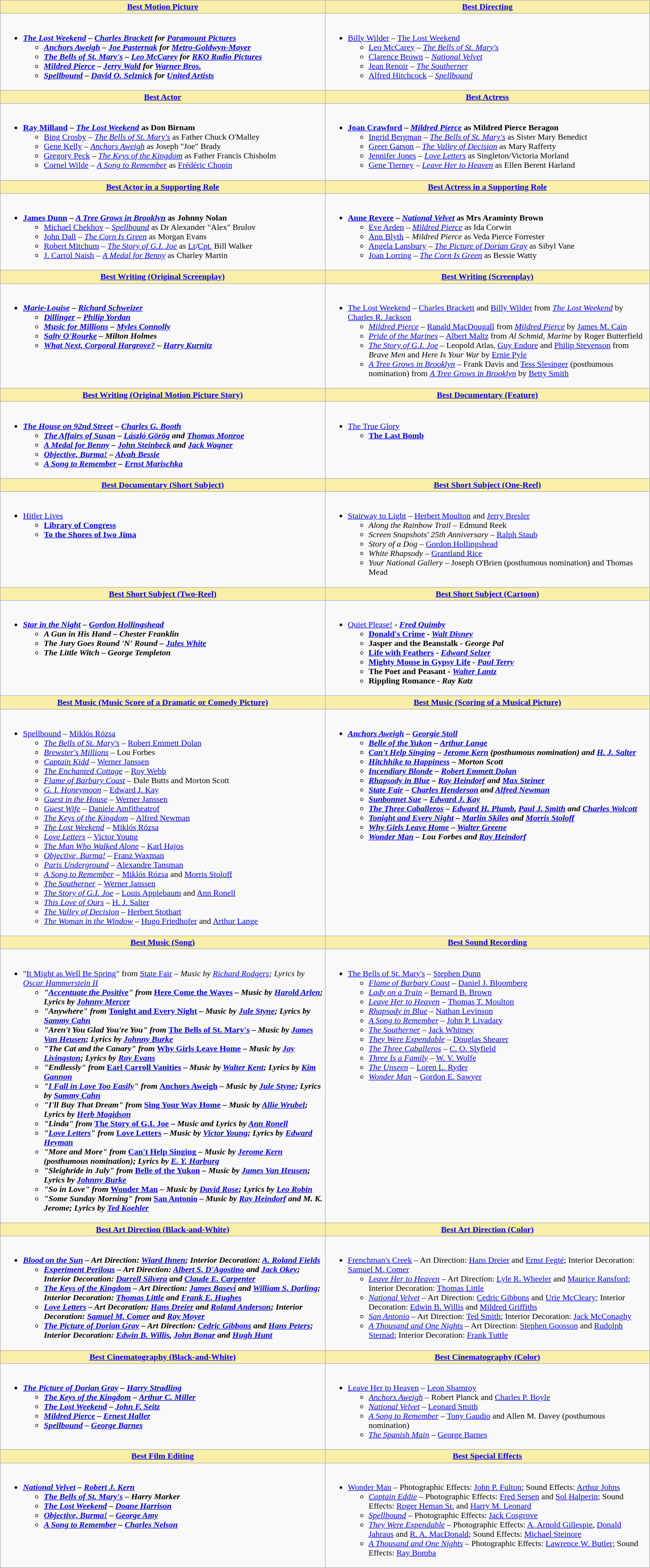<table class=wikitable>
<tr>
<th style="background:#F9EFAA; width:50%"><a href='#'>Best Motion Picture</a></th>
<th style="background:#F9EFAA; width:50%"><a href='#'>Best Directing</a></th>
</tr>
<tr>
<td valign="top"><br><ul><li><strong><em><a href='#'>The Lost Weekend</a><em> – <a href='#'>Charles Brackett</a> for <a href='#'>Paramount Pictures</a><strong><ul><li></em><a href='#'>Anchors Aweigh</a><em> – <a href='#'>Joe Pasternak</a> for <a href='#'>Metro-Goldwyn-Mayer</a></li><li></em><a href='#'>The Bells of St. Mary's</a><em> – <a href='#'>Leo McCarey</a> for <a href='#'>RKO Radio Pictures</a></li><li></em><a href='#'>Mildred Pierce</a><em> – <a href='#'>Jerry Wald</a> for <a href='#'>Warner Bros.</a></li><li></em><a href='#'>Spellbound</a><em> – <a href='#'>David O. Selznick</a> for <a href='#'>United Artists</a></li></ul></li></ul></td>
<td valign="top"><br><ul><li></strong><a href='#'>Billy Wilder</a> – </em><a href='#'>The Lost Weekend</a></em></strong><ul><li><a href='#'>Leo McCarey</a> – <em><a href='#'>The Bells of St. Mary's</a></em></li><li><a href='#'>Clarence Brown</a> – <em><a href='#'>National Velvet</a></em></li><li><a href='#'>Jean Renoir</a> – <em><a href='#'>The Southerner</a></em></li><li><a href='#'>Alfred Hitchcock</a> – <em><a href='#'>Spellbound</a></em></li></ul></li></ul></td>
</tr>
<tr>
<th style="background:#F9EFAA"><a href='#'>Best Actor</a></th>
<th style="background:#F9EFAA"><a href='#'>Best Actress</a></th>
</tr>
<tr>
<td valign="top"><br><ul><li><strong><a href='#'>Ray Milland</a> – <em><a href='#'>The Lost Weekend</a></em> as Don Birnam</strong><ul><li><a href='#'>Bing Crosby</a> – <em><a href='#'>The Bells of St. Mary's</a></em> as Father Chuck O'Malley</li><li><a href='#'>Gene Kelly</a> – <em><a href='#'>Anchors Aweigh</a></em> as Joseph "Joe" Brady</li><li><a href='#'>Gregory Peck</a> – <em><a href='#'>The Keys of the Kingdom</a></em> as Father Francis Chisholm</li><li><a href='#'>Cornel Wilde</a> – <em><a href='#'>A Song to Remember</a></em> as <a href='#'>Frédéric Chopin</a></li></ul></li></ul></td>
<td valign="top"><br><ul><li><strong><a href='#'>Joan Crawford</a> – <em><a href='#'>Mildred Pierce</a></em> as Mildred Pierce Beragon</strong><ul><li><a href='#'>Ingrid Bergman</a> – <em><a href='#'>The Bells of St. Mary's</a></em> as Sister Mary Benedict</li><li><a href='#'>Greer Garson</a> – <em><a href='#'>The Valley of Decision</a></em> as Mary Rafferty</li><li><a href='#'>Jennifer Jones</a> – <em><a href='#'>Love Letters</a></em> as Singleton/Victoria Morland</li><li><a href='#'>Gene Tierney</a> – <em><a href='#'>Leave Her to Heaven</a></em> as Ellen Berent Harland</li></ul></li></ul></td>
</tr>
<tr>
<th style="background:#F9EFAA"><a href='#'>Best Actor in a Supporting Role</a></th>
<th style="background:#F9EFAA"><a href='#'>Best Actress in a Supporting Role</a></th>
</tr>
<tr>
<td valign="top"><br><ul><li><strong><a href='#'>James Dunn</a> – <em><a href='#'>A Tree Grows in Brooklyn</a></em> as Johnny Nolan</strong><ul><li><a href='#'>Michael Chekhov</a> – <em><a href='#'>Spellbound</a></em> as Dr Alexander "Alex" Brulov</li><li><a href='#'>John Dall</a> – <em><a href='#'>The Corn Is Green</a></em> as Morgan Evans</li><li><a href='#'>Robert Mitchum</a> – <em><a href='#'>The Story of G.I. Joe</a></em> as <a href='#'>Lt</a>/<a href='#'>Cpt.</a> Bill Walker</li><li><a href='#'>J. Carrol Naish</a> – <em><a href='#'>A Medal for Benny</a></em> as Charley Martin</li></ul></li></ul></td>
<td valign="top"><br><ul><li><strong><a href='#'>Anne Revere</a> – <em><a href='#'>National Velvet</a></em> as Mrs Araminty Brown</strong><ul><li><a href='#'>Eve Arden</a> – <em><a href='#'>Mildred Pierce</a></em> as Ida Corwin</li><li><a href='#'>Ann Blyth</a> – <em>Mildred Pierce</em> as Veda Pierce Forrester</li><li><a href='#'>Angela Lansbury</a> – <em><a href='#'>The Picture of Dorian Gray</a></em> as Sibyl Vane</li><li><a href='#'>Joan Lorring</a> – <em><a href='#'>The Corn Is Green</a></em> as Bessie Watty</li></ul></li></ul></td>
</tr>
<tr>
<th style="background:#F9EFAA"><a href='#'>Best Writing (Original Screenplay)</a></th>
<th style="background:#F9EFAA"><a href='#'>Best Writing (Screenplay)</a></th>
</tr>
<tr>
<td valign="top"><br><ul><li><strong><em><a href='#'>Marie-Louise</a><em> – <a href='#'>Richard Schweizer</a><strong><ul><li></em><a href='#'>Dillinger</a><em> – <a href='#'>Philip Yordan</a></li><li></em><a href='#'>Music for Millions</a><em> – <a href='#'>Myles Connolly</a></li><li></em><a href='#'>Salty O'Rourke</a><em> – Milton Holmes</li><li></em><a href='#'>What Next, Corporal Hargrove?</a><em> – <a href='#'>Harry Kurnitz</a></li></ul></li></ul></td>
<td valign="top"><br><ul><li></em></strong><a href='#'>The Lost Weekend</a></em> – <a href='#'>Charles Brackett</a> and <a href='#'>Billy Wilder</a> from <em><a href='#'>The Lost Weekend</a></em> by <a href='#'>Charles R. Jackson</a></strong><ul><li><em><a href='#'>Mildred Pierce</a></em> – <a href='#'>Ranald MacDougall</a> from <em><a href='#'>Mildred Pierce</a></em> by <a href='#'>James M. Cain</a></li><li><em><a href='#'>Pride of the Marines</a></em> – <a href='#'>Albert Maltz</a> from <em>Al Schmid, Marine</em> by Roger Butterfield</li><li><em><a href='#'>The Story of G.I. Joe</a></em> – Leopold Atlas, <a href='#'>Guy Endore</a> and <a href='#'>Philip Stevenson</a> from <em>Brave Men</em> and <em>Here Is Your War</em> by <a href='#'>Ernie Pyle</a></li><li><em><a href='#'>A Tree Grows in Brooklyn</a></em> – Frank Davis and <a href='#'>Tess Slesinger</a> (posthumous nomination) from <em><a href='#'>A Tree Grows in Brooklyn</a></em> by <a href='#'>Betty Smith</a></li></ul></li></ul></td>
</tr>
<tr>
<th style="background:#F9EFAA"><a href='#'>Best Writing (Original Motion Picture Story)</a></th>
<th style="background:#F9EFAA"><a href='#'>Best Documentary (Feature)</a></th>
</tr>
<tr>
<td valign="top"><br><ul><li><strong><em><a href='#'>The House on 92nd Street</a><em> – <a href='#'>Charles G. Booth</a><strong><ul><li></em><a href='#'>The Affairs of Susan</a><em> – <a href='#'>László Görög</a> and <a href='#'>Thomas Monroe</a></li><li></em><a href='#'>A Medal for Benny</a><em> – <a href='#'>John Steinbeck</a> and <a href='#'>Jack Wagner</a></li><li></em><a href='#'>Objective, Burma!</a><em> – <a href='#'>Alvah Bessie</a></li><li></em><a href='#'>A Song to Remember</a><em> – <a href='#'>Ernst Marischka</a></li></ul></li></ul></td>
<td valign="top"><br><ul><li></em></strong><a href='#'>The True Glory</a><strong><em><ul><li></em><a href='#'>The Last Bomb</a><em></li></ul></li></ul></td>
</tr>
<tr>
<th style="background:#F9EFAA"><a href='#'>Best Documentary (Short Subject)</a></th>
<th style="background:#F9EFAA"><a href='#'>Best Short Subject (One-Reel)</a></th>
</tr>
<tr>
<td valign="top"><br><ul><li></em></strong><a href='#'>Hitler Lives</a><strong><em><ul><li></em><a href='#'>Library of Congress</a><em></li><li></em><a href='#'>To the Shores of Iwo Jima</a><em></li></ul></li></ul></td>
<td valign="top"><br><ul><li></em></strong><a href='#'>Stairway to Light</a></em> – <a href='#'>Herbert Moulton</a> and <a href='#'>Jerry Bresler</a></strong><ul><li><em>Along the Rainbow Trail</em> – Edmund Reek</li><li><em>Screen Snapshots' 25th Anniversary</em> – <a href='#'>Ralph Staub</a></li><li><em>Story of a Dog</em> – <a href='#'>Gordon Hollingshead</a></li><li><em>White Rhapsody</em> – <a href='#'>Grantland Rice</a></li><li><em>Your National Gallery</em> – Joseph O'Brien (posthumous nomination) and Thomas Mead</li></ul></li></ul></td>
</tr>
<tr>
<th style="background:#F9EFAA"><a href='#'>Best Short Subject (Two-Reel)</a></th>
<th style="background:#F9EFAA"><a href='#'>Best Short Subject (Cartoon)</a></th>
</tr>
<tr>
<td valign="top"><br><ul><li><strong><em><a href='#'>Star in the Night</a><em> – <a href='#'>Gordon Hollingshead</a><strong><ul><li></em>A Gun in His Hand<em> – Chester Franklin</li><li></em>The Jury Goes Round 'N' Round<em> – <a href='#'>Jules White</a></li><li></em>The Little Witch<em> – George Templeton</li></ul></li></ul></td>
<td valign="top"><br><ul><li></em></strong><a href='#'>Quiet Please!</a><strong><em> - <a href='#'>Fred Quimby</a> <ul><li></em><a href='#'>Donald's Crime</a><em> - <a href='#'>Walt Disney</a></li><li></em>Jasper and the Beanstalk <em> - George Pal</li><li></em><a href='#'>Life with Feathers</a><em> - <a href='#'>Edward Selzer</a></li><li></em><a href='#'>Mighty Mouse in Gypsy Life</a><em> - <a href='#'>Paul Terry</a></li><li></em>The Poet and Peasant<em> - <a href='#'>Walter Lantz</a></li><li></em>Rippling Romance<em> - Ray Katz</li></ul></li></ul></td>
</tr>
<tr>
<th style="background:#F9EFAA"><a href='#'>Best Music (Music Score of a Dramatic or Comedy Picture)</a></th>
<th style="background:#F9EFAA"><a href='#'>Best Music (Scoring of a Musical Picture)</a></th>
</tr>
<tr>
<td valign="top"><br><ul><li></em></strong><a href='#'>Spellbound</a></em> – <a href='#'>Miklós Rózsa</a></strong><ul><li><em><a href='#'>The Bells of St. Mary's</a></em> – <a href='#'>Robert Emmett Dolan</a></li><li><em><a href='#'>Brewster's Millions</a></em> – Lou Forbes</li><li><em><a href='#'>Captain Kidd</a></em> – <a href='#'>Werner Janssen</a></li><li><em><a href='#'>The Enchanted Cottage</a></em> – <a href='#'>Roy Webb</a></li><li><em><a href='#'>Flame of Barbary Coast</a></em> – Dale Butts and Morton Scott</li><li><em><a href='#'>G. I. Honeymoon</a></em> – <a href='#'>Edward J. Kay</a></li><li><em><a href='#'>Guest in the House</a></em> – <a href='#'>Werner Janssen</a></li><li><em><a href='#'>Guest Wife</a></em> – <a href='#'>Daniele Amfitheatrof</a></li><li><em><a href='#'>The Keys of the Kingdom</a></em> – <a href='#'>Alfred Newman</a></li><li><em><a href='#'>The Lost Weekend</a></em> – <a href='#'>Miklós Rózsa</a></li><li><em><a href='#'>Love Letters</a></em> – <a href='#'>Victor Young</a></li><li><em><a href='#'>The Man Who Walked Alone</a></em> – <a href='#'>Karl Hajos</a></li><li><em><a href='#'>Objective, Burma!</a></em> – <a href='#'>Franz Waxman</a></li><li><em><a href='#'>Paris Underground</a></em> – <a href='#'>Alexandre Tansman</a></li><li><em><a href='#'>A Song to Remember</a></em> – <a href='#'>Miklós Rózsa</a> and <a href='#'>Morris Stoloff</a></li><li><em><a href='#'>The Southerner</a></em> – <a href='#'>Werner Janssen</a></li><li><em><a href='#'>The Story of G.I. Joe</a></em> – <a href='#'>Louis Applebaum</a> and <a href='#'>Ann Ronell</a></li><li><em><a href='#'>This Love of Ours</a></em> – <a href='#'>H. J. Salter</a></li><li><em><a href='#'>The Valley of Decision</a></em> – <a href='#'>Herbert Stothart</a></li><li><em><a href='#'>The Woman in the Window</a></em> – <a href='#'>Hugo Friedhofer</a> and <a href='#'>Arthur Lange</a></li></ul></li></ul></td>
<td valign="top"><br><ul><li><strong><em><a href='#'>Anchors Aweigh</a><em> – <a href='#'>Georgie Stoll</a><strong><ul><li></em><a href='#'>Belle of the Yukon</a><em> – <a href='#'>Arthur Lange</a></li><li></em><a href='#'>Can't Help Singing</a><em> – <a href='#'>Jerome Kern</a> (posthumous nomination) and <a href='#'>H. J. Salter</a></li><li></em><a href='#'>Hitchhike to Happiness</a><em> – Morton Scott</li><li></em><a href='#'>Incendiary Blonde</a><em> – <a href='#'>Robert Emmett Dolan</a></li><li></em><a href='#'>Rhapsody in Blue</a><em> – <a href='#'>Ray Heindorf</a> and <a href='#'>Max Steiner</a></li><li></em><a href='#'>State Fair</a><em> – <a href='#'>Charles Henderson</a> and <a href='#'>Alfred Newman</a></li><li></em><a href='#'>Sunbonnet Sue</a><em> – <a href='#'>Edward J. Kay</a></li><li></em><a href='#'>The Three Caballeros</a><em> – <a href='#'>Edward H. Plumb</a>, <a href='#'>Paul J. Smith</a> and <a href='#'>Charles Wolcott</a></li><li></em><a href='#'>Tonight and Every Night</a><em> – <a href='#'>Marlin Skiles</a> and <a href='#'>Morris Stoloff</a></li><li></em><a href='#'>Why Girls Leave Home</a><em> – <a href='#'>Walter Greene</a></li><li></em><a href='#'>Wonder Man</a><em> – Lou Forbes and <a href='#'>Ray Heindorf</a></li></ul></li></ul></td>
</tr>
<tr>
<th style="background:#F9EFAA"><a href='#'>Best Music (Song)</a></th>
<th style="background:#F9EFAA"><a href='#'>Best Sound Recording</a></th>
</tr>
<tr>
<td valign="top"><br><ul><li></strong>"<a href='#'>It Might as Well Be Spring</a>" from </em><a href='#'>State Fair</a><em> – Music by <a href='#'>Richard Rodgers</a>; Lyrics by <a href='#'>Oscar Hammerstein II</a><strong><ul><li>"<a href='#'>Accentuate the Positive</a>" from </em><a href='#'>Here Come the Waves</a><em> – Music by <a href='#'>Harold Arlen</a>; Lyrics by <a href='#'>Johnny Mercer</a></li><li>"Anywhere" from </em><a href='#'>Tonight and Every Night</a><em> – Music by <a href='#'>Jule Styne</a>; Lyrics by <a href='#'>Sammy Cahn</a></li><li>"Aren't You Glad You're You" from </em><a href='#'>The Bells of St. Mary's</a><em> – Music by <a href='#'>James Van Heusen</a>; Lyrics by <a href='#'>Johnny Burke</a></li><li>"The Cat and the Canary" from </em><a href='#'>Why Girls Leave Home</a><em> – Music by <a href='#'>Jay Livingston</a>; Lyrics by <a href='#'>Ray Evans</a></li><li>"Endlessly" from </em><a href='#'>Earl Carroll Vanities</a><em> – Music by <a href='#'>Walter Kent</a>; Lyrics by <a href='#'>Kim Gannon</a></li><li>"<a href='#'>I Fall in Love Too Easily</a>" from </em><a href='#'>Anchors Aweigh</a><em> – Music by <a href='#'>Jule Styne</a>; Lyrics by <a href='#'>Sammy Cahn</a></li><li>"I'll Buy That Dream" from </em><a href='#'>Sing Your Way Home</a><em> – Music by <a href='#'>Allie Wrubel</a>; Lyrics by <a href='#'>Herb Magidson</a></li><li>"Linda" from </em><a href='#'>The Story of G.I. Joe</a><em> – Music and Lyrics by <a href='#'>Ann Ronell</a></li><li>"<a href='#'>Love Letters</a>" from </em><a href='#'>Love Letters</a><em> – Music by <a href='#'>Victor Young</a>; Lyrics by <a href='#'>Edward Heyman</a></li><li>"More and More" from </em><a href='#'>Can't Help Singing</a><em> – Music by <a href='#'>Jerome Kern</a> (posthumous nomination); Lyrics by <a href='#'>E. Y. Harburg</a></li><li>"Sleighride in July" from </em><a href='#'>Belle of the Yukon</a><em> – Music by <a href='#'>James Van Heusen</a>; Lyrics by <a href='#'>Johnny Burke</a></li><li>"So in Love" from </em><a href='#'>Wonder Man</a><em> – Music by <a href='#'>David Rose</a>; Lyrics by <a href='#'>Leo Robin</a></li><li>"Some Sunday Morning" from </em><a href='#'>San Antonio</a><em> – Music by <a href='#'>Ray Heindorf</a> and M. K. Jerome; Lyrics by <a href='#'>Ted Koehler</a></li></ul></li></ul></td>
<td valign="top"><br><ul><li></em></strong><a href='#'>The Bells of St. Mary's</a></em> – <a href='#'>Stephen Dunn</a></strong><ul><li><em><a href='#'>Flame of Barbary Coast</a></em> – <a href='#'>Daniel J. Bloomberg</a></li><li><em><a href='#'>Lady on a Train</a></em> – <a href='#'>Bernard B. Brown</a></li><li><em><a href='#'>Leave Her to Heaven</a></em> – <a href='#'>Thomas T. Moulton</a></li><li><em><a href='#'>Rhapsody in Blue</a></em> – <a href='#'>Nathan Levinson</a></li><li><em><a href='#'>A Song to Remember</a></em> – <a href='#'>John P. Livadary</a></li><li><em><a href='#'>The Southerner</a></em> – <a href='#'>Jack Whitney</a></li><li><em><a href='#'>They Were Expendable</a></em> – <a href='#'>Douglas Shearer</a></li><li><em><a href='#'>The Three Caballeros</a></em> – <a href='#'>C. O. Slyfield</a></li><li><em><a href='#'>Three Is a Family</a></em> – <a href='#'>W. V. Wolfe</a></li><li><em><a href='#'>The Unseen</a></em> – <a href='#'>Loren L. Ryder</a></li><li><em><a href='#'>Wonder Man</a></em> – <a href='#'>Gordon E. Sawyer</a></li></ul></li></ul></td>
</tr>
<tr>
<th style="background:#F9EFAA"><a href='#'>Best Art Direction (Black-and-White)</a></th>
<th style="background:#F9EFAA"><a href='#'>Best Art Direction (Color)</a></th>
</tr>
<tr>
<td valign="top"><br><ul><li><strong><em><a href='#'>Blood on the Sun</a><em> – Art Direction: <a href='#'>Wiard Ihnen</a>; Interior Decoration: <a href='#'>A. Roland Fields</a><strong><ul><li></em><a href='#'>Experiment Perilous</a><em> – Art Direction: <a href='#'>Albert S. D'Agostino</a> and <a href='#'>Jack Okey</a>; Interior Decoration: <a href='#'>Darrell Silvera</a> and <a href='#'>Claude E. Carpenter</a></li><li></em><a href='#'>The Keys of the Kingdom</a><em> – Art Direction: <a href='#'>James Basevi</a> and <a href='#'>William S. Darling</a>; Interior Decoration: <a href='#'>Thomas Little</a> and <a href='#'>Frank E. Hughes</a></li><li></em><a href='#'>Love Letters</a><em> – Art Decoration: <a href='#'>Hans Dreier</a> and <a href='#'>Roland Anderson</a>; Interior Decoration: <a href='#'>Samuel M. Comer</a> and <a href='#'>Ray Moyer</a></li><li></em><a href='#'>The Picture of Dorian Gray</a><em> – Art Direction: <a href='#'>Cedric Gibbons</a> and <a href='#'>Hans Peters</a>; Interior Decoration: <a href='#'>Edwin B. Willis</a>, <a href='#'>John Bonar</a> and <a href='#'>Hugh Hunt</a></li></ul></li></ul></td>
<td valign="top"><br><ul><li></em></strong><a href='#'>Frenchman's Creek</a></em> – Art Direction: <a href='#'>Hans Dreier</a> and <a href='#'>Ernst Fegté</a>; Interior Decoration: <a href='#'>Samuel M. Comer</a></strong><ul><li><em><a href='#'>Leave Her to Heaven</a></em> – Art Direction: <a href='#'>Lyle R. Wheeler</a> and <a href='#'>Maurice Ransford</a>; Interior Decoration: <a href='#'>Thomas Little</a></li><li><em><a href='#'>National Velvet</a></em> – Art Direction: <a href='#'>Cedric Gibbons</a> and <a href='#'>Urie McCleary</a>; Interior Decoration: <a href='#'>Edwin B. Willis</a> and <a href='#'>Mildred Griffiths</a></li><li><em><a href='#'>San Antonio</a></em> – Art Direction: <a href='#'>Ted Smith</a>; Interior Decoration: <a href='#'>Jack McConaghy</a></li><li><em><a href='#'>A Thousand and One Nights</a></em> – Art Direction: <a href='#'>Stephen Goosson</a> and <a href='#'>Rudolph Sternad</a>; Interior Decoration: <a href='#'>Frank Tuttle</a></li></ul></li></ul></td>
</tr>
<tr>
<th style="background:#F9EFAA"><a href='#'>Best Cinematography (Black-and-White)</a></th>
<th style="background:#F9EFAA"><a href='#'>Best Cinematography (Color)</a></th>
</tr>
<tr>
<td valign="top"><br><ul><li><strong><em><a href='#'>The Picture of Dorian Gray</a><em> – <a href='#'>Harry Stradling</a><strong><ul><li></em><a href='#'>The Keys of the Kingdom</a><em> – <a href='#'>Arthur C. Miller</a></li><li></em><a href='#'>The Lost Weekend</a><em> – <a href='#'>John F. Seitz</a></li><li></em><a href='#'>Mildred Pierce</a><em> – <a href='#'>Ernest Haller</a></li><li></em><a href='#'>Spellbound</a><em> – <a href='#'>George Barnes</a></li></ul></li></ul></td>
<td valign="top"><br><ul><li></em></strong><a href='#'>Leave Her to Heaven</a></em> – <a href='#'>Leon Shamroy</a></strong><ul><li><em><a href='#'>Anchors Aweigh</a></em> – Robert Planck and <a href='#'>Charles P. Boyle</a></li><li><em><a href='#'>National Velvet</a></em> – <a href='#'>Leonard Smith</a></li><li><em><a href='#'>A Song to Remember</a></em> – <a href='#'>Tony Gaudio</a> and Allen M. Davey (posthumous nomination)</li><li><em><a href='#'>The Spanish Main</a></em> – <a href='#'>George Barnes</a></li></ul></li></ul></td>
</tr>
<tr>
<th style="background:#F9EFAA"><a href='#'>Best Film Editing</a></th>
<th style="background:#F9EFAA"><a href='#'>Best Special Effects</a> </th>
</tr>
<tr>
<td valign="top"><br><ul><li><strong><em><a href='#'>National Velvet</a><em> – <a href='#'>Robert J. Kern</a><strong><ul><li></em><a href='#'>The Bells of St. Mary's</a><em> – Harry Marker</li><li></em><a href='#'>The Lost Weekend</a><em> – <a href='#'>Doane Harrison</a></li><li></em><a href='#'>Objective, Burma!</a><em> – <a href='#'>George Amy</a></li><li></em><a href='#'>A Song to Remember</a><em> – <a href='#'>Charles Nelson</a></li></ul></li></ul></td>
<td valign="top"><br><ul><li></em></strong><a href='#'>Wonder Man</a></em> – Photographic Effects: <a href='#'>John P. Fulton</a>; Sound Effects: <a href='#'>Arthur Johns</a></strong><ul><li><em><a href='#'>Captain Eddie</a></em> – Photographic Effects: <a href='#'>Fred Sersen</a> and <a href='#'>Sol Halperin</a>; Sound Effects: <a href='#'>Roger Heman Sr.</a> and <a href='#'>Harry M. Leonard</a></li><li><em><a href='#'>Spellbound</a></em> – Photographic Effects: <a href='#'>Jack Cosgrove</a></li><li><em><a href='#'>They Were Expendable</a></em> – Photographic Effects: <a href='#'>A. Arnold Gillespie</a>, <a href='#'>Donald Jahraus</a> and <a href='#'>R. A. MacDonald</a>; Sound Effects: <a href='#'>Michael Steinore</a></li><li><em><a href='#'>A Thousand and One Nights</a></em> – Photographic Effects: <a href='#'>Lawrence W. Butler</a>; Sound Effects: <a href='#'>Ray Bomba</a></li></ul></li></ul></td>
</tr>
</table>
